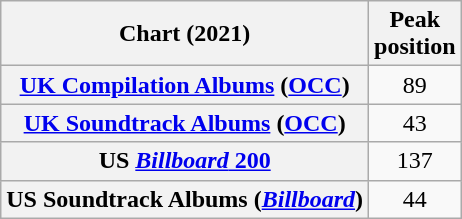<table class="wikitable plainrowheaders" style="text-align:center">
<tr>
<th scope="col">Chart (2021)</th>
<th scope="col">Peak<br>position</th>
</tr>
<tr>
<th scope="row"><a href='#'>UK Compilation Albums</a> (<a href='#'>OCC</a>)</th>
<td>89</td>
</tr>
<tr>
<th scope="row"><a href='#'>UK Soundtrack Albums</a> (<a href='#'>OCC</a>)</th>
<td>43</td>
</tr>
<tr>
<th scope="row">US <a href='#'><em>Billboard</em> 200</a></th>
<td>137</td>
</tr>
<tr>
<th scope="row">US Soundtrack Albums (<a href='#'><em>Billboard</em></a>)</th>
<td>44</td>
</tr>
</table>
